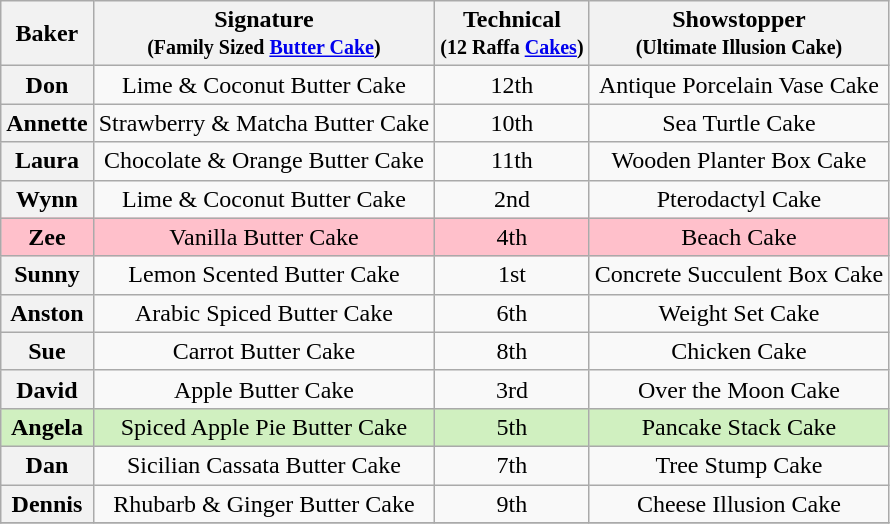<table class="wikitable sortable" style="text-align:center">
<tr>
<th>Baker</th>
<th class="unsortable">Signature<br><small>(Family Sized <a href='#'>Butter Cake</a>)</small></th>
<th>Technical<br><small>(12 Raffa <a href='#'>Cakes</a>)</small></th>
<th class="unsortable">Showstopper<br><small>(Ultimate Illusion Cake)</small></th>
</tr>
<tr>
<th>Don</th>
<td>Lime & Coconut Butter Cake</td>
<td>12th</td>
<td>Antique Porcelain Vase Cake</td>
</tr>
<tr>
<th>Annette</th>
<td>Strawberry & Matcha Butter Cake</td>
<td>10th</td>
<td>Sea Turtle Cake</td>
</tr>
<tr>
<th>Laura</th>
<td>Chocolate & Orange Butter Cake</td>
<td>11th</td>
<td>Wooden Planter Box Cake</td>
</tr>
<tr>
<th>Wynn</th>
<td>Lime & Coconut Butter Cake</td>
<td>2nd</td>
<td>Pterodactyl Cake</td>
</tr>
<tr style="background:Pink;">
<th style="background:Pink;">Zee</th>
<td>Vanilla Butter Cake</td>
<td>4th</td>
<td>Beach Cake</td>
</tr>
<tr>
<th>Sunny</th>
<td>Lemon Scented Butter Cake</td>
<td>1st</td>
<td>Concrete Succulent Box Cake</td>
</tr>
<tr>
<th>Anston</th>
<td>Arabic Spiced Butter Cake</td>
<td>6th</td>
<td>Weight Set Cake</td>
</tr>
<tr>
<th>Sue</th>
<td>Carrot Butter Cake</td>
<td>8th</td>
<td>Chicken Cake</td>
</tr>
<tr>
<th>David</th>
<td>Apple Butter Cake</td>
<td>3rd</td>
<td>Over the Moon Cake</td>
</tr>
<tr style="background:#d0f0c0;">
<th style="background:#d0f0c0;">Angela</th>
<td>Spiced Apple Pie Butter Cake</td>
<td>5th</td>
<td>Pancake Stack Cake</td>
</tr>
<tr>
<th>Dan</th>
<td>Sicilian Cassata Butter Cake</td>
<td>7th</td>
<td>Tree Stump Cake</td>
</tr>
<tr>
<th>Dennis</th>
<td>Rhubarb & Ginger Butter Cake</td>
<td>9th</td>
<td>Cheese Illusion Cake</td>
</tr>
<tr>
</tr>
</table>
